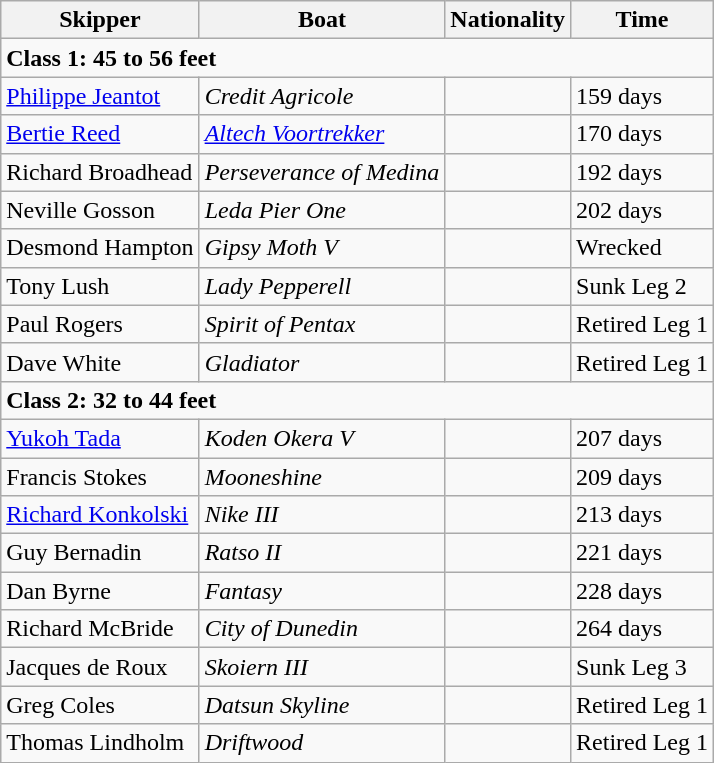<table class="wikitable">
<tr>
<th>Skipper</th>
<th>Boat</th>
<th>Nationality</th>
<th>Time</th>
</tr>
<tr>
<td colspan=4><strong>Class 1: 45 to 56 feet</strong></td>
</tr>
<tr>
<td><a href='#'>Philippe Jeantot</a></td>
<td><em>Credit Agricole</em></td>
<td></td>
<td>159 days</td>
</tr>
<tr>
<td><a href='#'>Bertie Reed</a></td>
<td><em><a href='#'>Altech Voortrekker</a></em></td>
<td></td>
<td>170 days</td>
</tr>
<tr>
<td>Richard Broadhead</td>
<td><em>Perseverance of Medina</em></td>
<td></td>
<td>192 days</td>
</tr>
<tr>
<td>Neville Gosson</td>
<td><em>Leda Pier One</em></td>
<td></td>
<td>202 days</td>
</tr>
<tr>
<td>Desmond Hampton</td>
<td><em>Gipsy Moth V</em></td>
<td></td>
<td>Wrecked</td>
</tr>
<tr>
<td>Tony Lush</td>
<td><em>Lady Pepperell</em></td>
<td></td>
<td>Sunk Leg 2</td>
</tr>
<tr>
<td>Paul Rogers</td>
<td><em>Spirit of Pentax</em></td>
<td></td>
<td>Retired Leg 1</td>
</tr>
<tr>
<td>Dave White</td>
<td><em>Gladiator</em></td>
<td></td>
<td>Retired Leg 1</td>
</tr>
<tr>
<td colspan=4><strong>Class 2: 32 to 44 feet</strong></td>
</tr>
<tr>
<td><a href='#'>Yukoh Tada</a></td>
<td><em>Koden Okera V</em></td>
<td></td>
<td>207 days</td>
</tr>
<tr>
<td>Francis Stokes</td>
<td><em>Mooneshine</em></td>
<td></td>
<td>209 days</td>
</tr>
<tr>
<td><a href='#'>Richard Konkolski</a></td>
<td><em>Nike III</em></td>
<td></td>
<td>213 days</td>
</tr>
<tr>
<td>Guy Bernadin</td>
<td><em>Ratso II</em></td>
<td></td>
<td>221 days</td>
</tr>
<tr>
<td>Dan Byrne</td>
<td><em>Fantasy</em></td>
<td></td>
<td>228 days</td>
</tr>
<tr>
<td>Richard McBride</td>
<td><em>City of Dunedin</em></td>
<td></td>
<td>264 days</td>
</tr>
<tr>
<td>Jacques de Roux</td>
<td><em>Skoiern III</em></td>
<td></td>
<td>Sunk Leg 3</td>
</tr>
<tr>
<td>Greg Coles</td>
<td><em>Datsun Skyline</em></td>
<td></td>
<td>Retired Leg 1</td>
</tr>
<tr>
<td>Thomas Lindholm</td>
<td><em>Driftwood</em></td>
<td></td>
<td>Retired Leg 1</td>
</tr>
</table>
